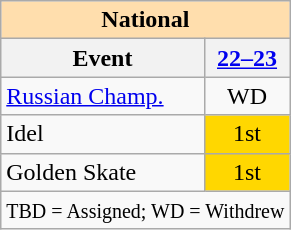<table class="wikitable" style="text-align:center">
<tr>
<th colspan="6" style="background-color: #ffdead; " align="center">National</th>
</tr>
<tr>
<th>Event</th>
<th><a href='#'>22–23</a></th>
</tr>
<tr>
<td align="left"><a href='#'>Russian Champ.</a></td>
<td>WD</td>
</tr>
<tr>
<td align="left"> Idel</td>
<td bgcolor=gold>1st</td>
</tr>
<tr>
<td align="left"> Golden Skate</td>
<td bgcolor=gold>1st</td>
</tr>
<tr>
<td colspan="6" align="center"><small> TBD = Assigned; WD = Withdrew </small></td>
</tr>
</table>
